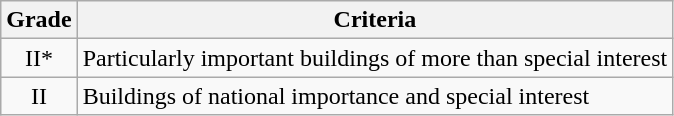<table class="wikitable">
<tr>
<th>Grade</th>
<th>Criteria</th>
</tr>
<tr>
<td align="center" >II*</td>
<td>Particularly important buildings of more than special interest</td>
</tr>
<tr>
<td align="center" >II</td>
<td>Buildings of national importance and special interest</td>
</tr>
</table>
